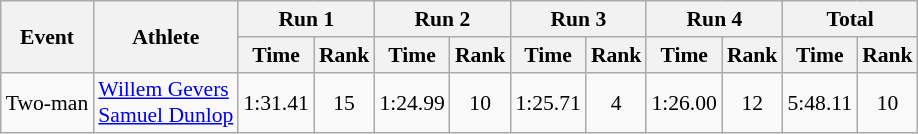<table class="wikitable" style="font-size:90%">
<tr>
<th rowspan="2">Event</th>
<th rowspan="2">Athlete</th>
<th colspan="2">Run 1</th>
<th colspan="2">Run 2</th>
<th colspan="2">Run 3</th>
<th colspan="2">Run 4</th>
<th colspan="2">Total</th>
</tr>
<tr>
<th>Time</th>
<th>Rank</th>
<th>Time</th>
<th>Rank</th>
<th>Time</th>
<th>Rank</th>
<th>Time</th>
<th>Rank</th>
<th>Time</th>
<th>Rank</th>
</tr>
<tr>
<td>Two-man</td>
<td><a href='#'>Willem Gevers</a><br><a href='#'>Samuel Dunlop</a></td>
<td align="center">1:31.41</td>
<td align="center">15</td>
<td align="center">1:24.99</td>
<td align="center">10</td>
<td align="center">1:25.71</td>
<td align="center">4</td>
<td align="center">1:26.00</td>
<td align="center">12</td>
<td align="center">5:48.11</td>
<td align="center">10</td>
</tr>
</table>
